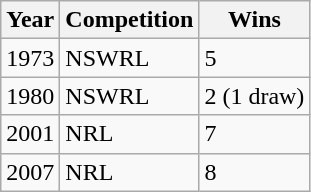<table class="wikitable">
<tr>
<th>Year</th>
<th>Competition</th>
<th>Wins</th>
</tr>
<tr>
<td>1973</td>
<td>NSWRL</td>
<td>5</td>
</tr>
<tr>
<td>1980</td>
<td>NSWRL</td>
<td>2 (1 draw)</td>
</tr>
<tr>
<td>2001</td>
<td>NRL</td>
<td>7</td>
</tr>
<tr>
<td>2007</td>
<td>NRL</td>
<td>8</td>
</tr>
</table>
